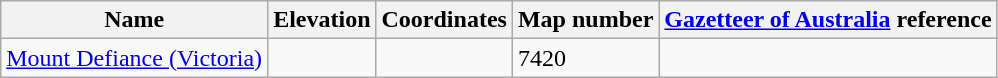<table class="wikitable sortable">
<tr>
<th>Name</th>
<th>Elevation</th>
<th>Coordinates</th>
<th>Map number</th>
<th><a href='#'>Gazetteer of Australia</a> reference</th>
</tr>
<tr>
<td><a href='#'>Mount Defiance (Victoria)</a></td>
<td></td>
<td></td>
<td>7420</td>
<td></td>
</tr>
</table>
